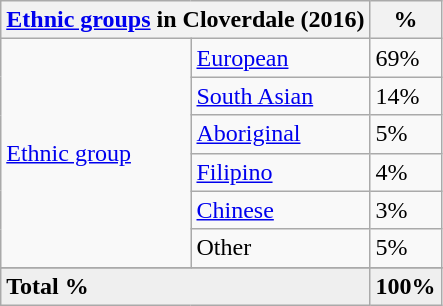<table class="wikitable">
<tr>
<th colspan=2><a href='#'>Ethnic groups</a> in Cloverdale (2016)<br></th>
<th>%</th>
</tr>
<tr>
<td rowspan=6><a href='#'>Ethnic group</a></td>
<td><a href='#'>European</a></td>
<td>69%</td>
</tr>
<tr>
<td><a href='#'>South Asian</a></td>
<td>14%</td>
</tr>
<tr>
<td><a href='#'>Aboriginal</a></td>
<td>5%</td>
</tr>
<tr>
<td><a href='#'>Filipino</a></td>
<td>4%</td>
</tr>
<tr>
<td><a href='#'>Chinese</a></td>
<td>3%</td>
</tr>
<tr>
<td>Other</td>
<td>5%</td>
</tr>
<tr>
</tr>
<tr style="background:#efefef; font-weight:bold">
<td colspan=2>Total %</td>
<td>100%</td>
</tr>
</table>
